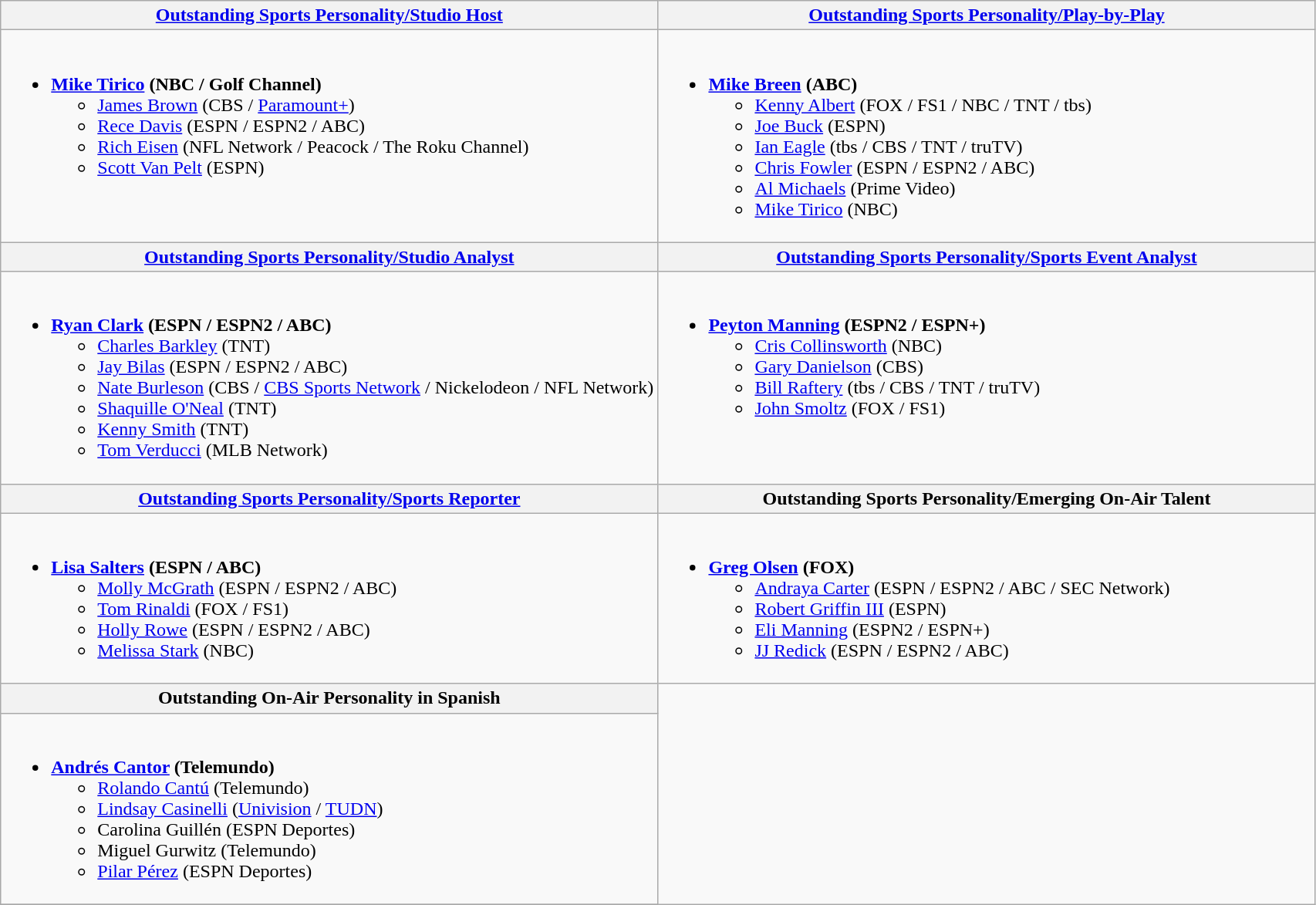<table class=wikitable>
<tr>
<th style="width:50%"><a href='#'>Outstanding Sports Personality/Studio Host</a></th>
<th style="width:50%"><a href='#'>Outstanding Sports Personality/Play-by-Play</a></th>
</tr>
<tr>
<td valign="top"><br><ul><li><strong><a href='#'>Mike Tirico</a> (NBC / Golf Channel)</strong><ul><li><a href='#'>James Brown</a> (CBS / <a href='#'>Paramount+</a>)</li><li><a href='#'>Rece Davis</a> (ESPN / ESPN2 / ABC)</li><li><a href='#'>Rich Eisen</a> (NFL Network / Peacock / The Roku Channel)</li><li><a href='#'>Scott Van Pelt</a> (ESPN)</li></ul></li></ul></td>
<td valign="top"><br><ul><li><strong><a href='#'>Mike Breen</a> (ABC)</strong><ul><li><a href='#'>Kenny Albert</a> (FOX / FS1 / NBC / TNT / tbs)</li><li><a href='#'>Joe Buck</a> (ESPN)</li><li><a href='#'>Ian Eagle</a> (tbs / CBS / TNT / truTV)</li><li><a href='#'>Chris Fowler</a> (ESPN / ESPN2 / ABC)</li><li><a href='#'>Al Michaels</a> (Prime Video)</li><li><a href='#'>Mike Tirico</a> (NBC)</li></ul></li></ul></td>
</tr>
<tr>
<th style="width:50%"><a href='#'>Outstanding Sports Personality/Studio Analyst</a></th>
<th style="width:50%"><a href='#'>Outstanding Sports Personality/Sports Event Analyst</a></th>
</tr>
<tr>
<td valign="top"><br><ul><li><strong><a href='#'>Ryan Clark</a> (ESPN / ESPN2 / ABC)</strong><ul><li><a href='#'>Charles Barkley</a> (TNT)</li><li><a href='#'>Jay Bilas</a> (ESPN / ESPN2 / ABC)</li><li><a href='#'>Nate Burleson</a> (CBS / <a href='#'>CBS Sports Network</a> / Nickelodeon / NFL Network)</li><li><a href='#'>Shaquille O'Neal</a> (TNT)</li><li><a href='#'>Kenny Smith</a> (TNT)</li><li><a href='#'>Tom Verducci</a> (MLB Network)</li></ul></li></ul></td>
<td valign="top"><br><ul><li><strong><a href='#'>Peyton Manning</a> (ESPN2 / ESPN+)</strong><ul><li><a href='#'>Cris Collinsworth</a> (NBC)</li><li><a href='#'>Gary Danielson</a> (CBS)</li><li><a href='#'>Bill Raftery</a> (tbs / CBS / TNT / truTV)</li><li><a href='#'>John Smoltz</a> (FOX / FS1)</li></ul></li></ul></td>
</tr>
<tr>
<th style="width:50%"><a href='#'>Outstanding Sports Personality/Sports Reporter</a></th>
<th style="width:50%">Outstanding Sports Personality/Emerging On-Air Talent</th>
</tr>
<tr>
<td valign="top"><br><ul><li><strong><a href='#'>Lisa Salters</a> (ESPN / ABC)</strong><ul><li><a href='#'>Molly McGrath</a> (ESPN / ESPN2 / ABC)</li><li><a href='#'>Tom Rinaldi</a> (FOX / FS1)</li><li><a href='#'>Holly Rowe</a> (ESPN / ESPN2 / ABC)</li><li><a href='#'>Melissa Stark</a> (NBC)</li></ul></li></ul></td>
<td valign="top"><br><ul><li><strong><a href='#'>Greg Olsen</a> (FOX)</strong><ul><li><a href='#'>Andraya Carter</a> (ESPN / ESPN2 / ABC / SEC Network)</li><li><a href='#'>Robert Griffin III</a> (ESPN)</li><li><a href='#'>Eli Manning</a> (ESPN2 / ESPN+)</li><li><a href='#'>JJ Redick</a> (ESPN / ESPN2 / ABC)</li></ul></li></ul></td>
</tr>
<tr>
<th style="width:50%">Outstanding On-Air Personality in Spanish</th>
</tr>
<tr>
<td valign="top"><br><ul><li><strong><a href='#'>Andrés Cantor</a> (Telemundo)</strong><ul><li><a href='#'>Rolando Cantú</a> (Telemundo)</li><li><a href='#'>Lindsay Casinelli</a> (<a href='#'>Univision</a> / <a href='#'>TUDN</a>)</li><li>Carolina Guillén (ESPN Deportes)</li><li>Miguel Gurwitz (Telemundo)</li><li><a href='#'>Pilar Pérez</a> (ESPN Deportes)</li></ul></li></ul></td>
</tr>
<tr>
</tr>
</table>
